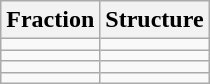<table class="wikitable">
<tr>
<th>Fraction</th>
<th>Structure</th>
</tr>
<tr>
<td></td>
<td></td>
</tr>
<tr>
<td></td>
<td></td>
</tr>
<tr>
<td></td>
<td></td>
</tr>
<tr>
<td></td>
<td></td>
</tr>
</table>
